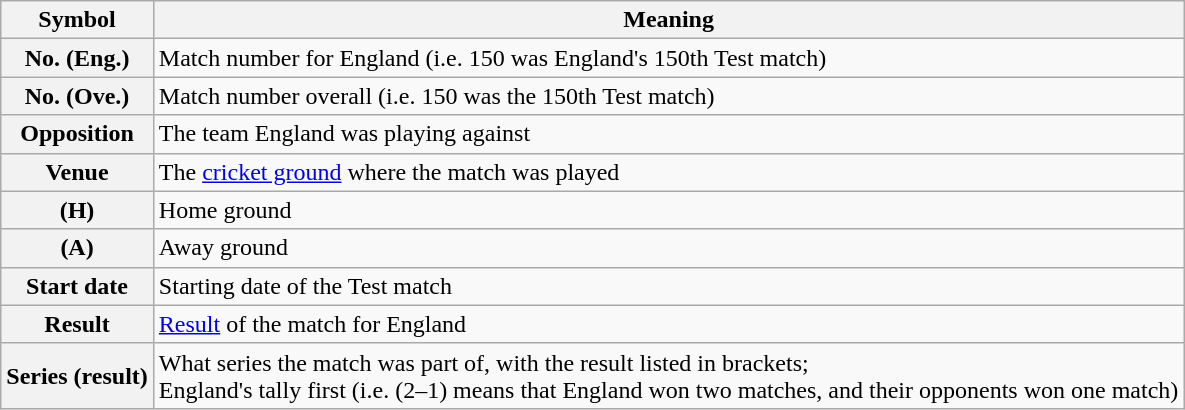<table class="wikitable plainrowheaders">
<tr>
<th scope=col>Symbol</th>
<th scope=col>Meaning</th>
</tr>
<tr>
<th scope=row>No. (Eng.)</th>
<td>Match number for England (i.e. 150 was England's 150th Test match)</td>
</tr>
<tr>
<th scope=row>No. (Ove.)</th>
<td>Match number overall (i.e. 150 was the 150th Test match)</td>
</tr>
<tr>
<th scope=row>Opposition</th>
<td>The team England was playing against</td>
</tr>
<tr>
<th scope=row>Venue</th>
<td>The <a href='#'>cricket ground</a> where the match was played</td>
</tr>
<tr>
<th scope=row>(H)</th>
<td>Home ground</td>
</tr>
<tr>
<th scope=row>(A)</th>
<td>Away ground</td>
</tr>
<tr>
<th scope=row>Start date</th>
<td>Starting date of the Test match</td>
</tr>
<tr>
<th scope=row>Result</th>
<td><a href='#'>Result</a> of the match for England</td>
</tr>
<tr>
<th scope=row>Series (result)</th>
<td>What series the match was part of, with the result listed in brackets;<br>England's tally first (i.e. (2–1) means that England won two matches, and their opponents won one match)</td>
</tr>
</table>
